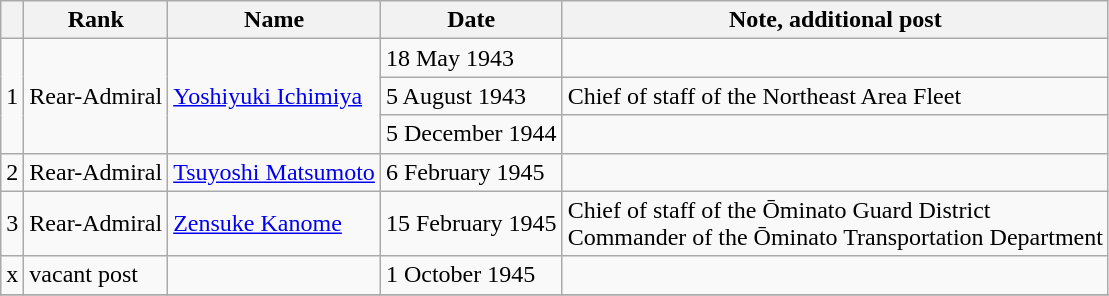<table class=wikitable>
<tr>
<th></th>
<th>Rank</th>
<th>Name</th>
<th>Date</th>
<th>Note, additional post</th>
</tr>
<tr>
<td rowspan="3">1</td>
<td rowspan="3">Rear-Admiral</td>
<td rowspan="3"><a href='#'>Yoshiyuki Ichimiya</a></td>
<td>18 May 1943</td>
<td></td>
</tr>
<tr>
<td>5 August 1943</td>
<td>Chief of staff of the Northeast Area Fleet</td>
</tr>
<tr>
<td>5 December 1944</td>
<td></td>
</tr>
<tr>
<td>2</td>
<td>Rear-Admiral</td>
<td><a href='#'>Tsuyoshi Matsumoto</a></td>
<td>6 February 1945</td>
<td></td>
</tr>
<tr>
<td>3</td>
<td>Rear-Admiral</td>
<td><a href='#'>Zensuke Kanome</a></td>
<td>15 February 1945</td>
<td>Chief of staff of the Ōminato Guard District<br>Commander of the Ōminato Transportation Department</td>
</tr>
<tr>
<td>x</td>
<td>vacant post</td>
<td></td>
<td>1 October 1945</td>
<td></td>
</tr>
<tr>
</tr>
</table>
